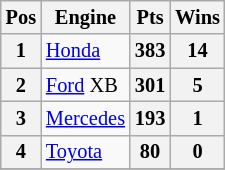<table class="wikitable" style="font-size: 85%;; text-align:center;">
<tr valign="top">
<th valign="middle">Pos</th>
<th valign="middle">Engine</th>
<th valign="middle">Pts</th>
<th valign="middle">Wins</th>
</tr>
<tr>
<th>1</th>
<td align="left"> <a href='#'>Honda</a></td>
<th>383</th>
<th>14</th>
</tr>
<tr>
<th>2</th>
<td align="left"> <a href='#'>Ford</a> XB</td>
<th>301</th>
<th>5</th>
</tr>
<tr>
<th>3</th>
<td align="left"> <a href='#'>Mercedes</a></td>
<th>193</th>
<th>1</th>
</tr>
<tr>
<th>4</th>
<td align="left"> <a href='#'>Toyota</a></td>
<th>80</th>
<th>0</th>
</tr>
<tr valign="top">
</tr>
</table>
